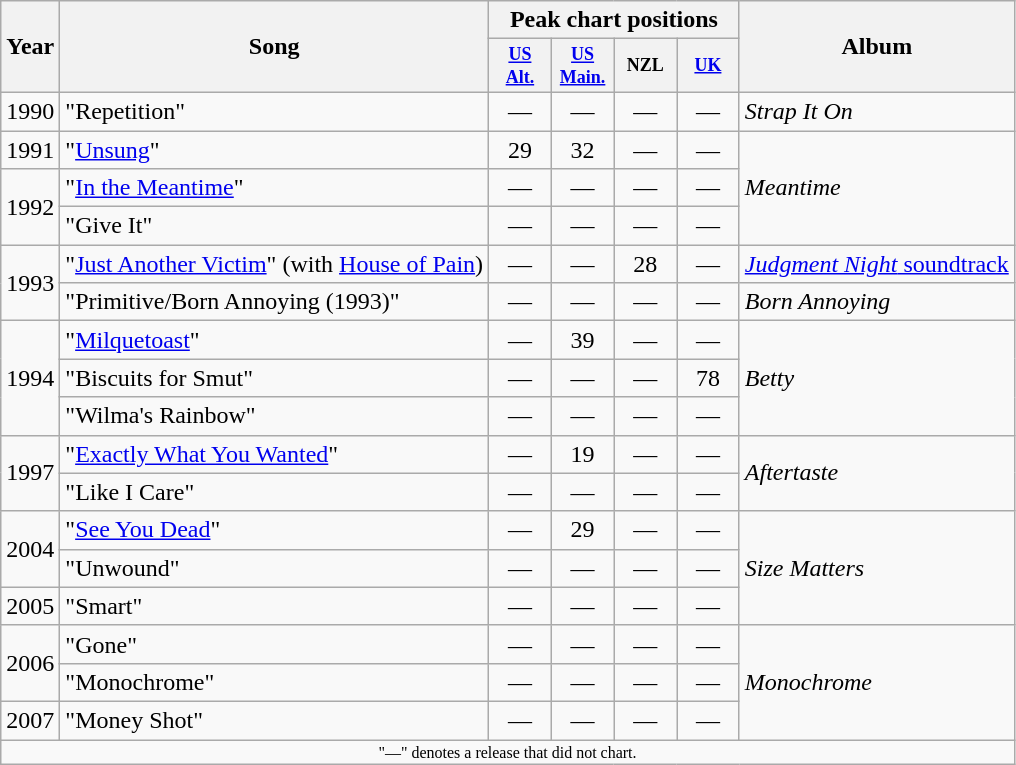<table class="wikitable">
<tr>
<th rowspan="2">Year</th>
<th rowspan="2">Song</th>
<th colspan="4">Peak chart positions</th>
<th rowspan="2">Album</th>
</tr>
<tr>
<th style="width:3em;font-size:75%"><a href='#'>US<br>Alt.</a><br></th>
<th style="width:3em;font-size:75%"><a href='#'>US<br>Main.</a><br></th>
<th style="width:3em;font-size:75%">NZL<br></th>
<th style="width:3em;font-size:75%"><a href='#'>UK</a><br></th>
</tr>
<tr>
<td>1990</td>
<td>"Repetition"</td>
<td style="text-align:center;">—</td>
<td style="text-align:center;">—</td>
<td style="text-align:center;">—</td>
<td style="text-align:center;">—</td>
<td><em>Strap It On</em></td>
</tr>
<tr>
<td>1991</td>
<td>"<a href='#'>Unsung</a>"</td>
<td style="text-align:center;">29</td>
<td style="text-align:center;">32</td>
<td style="text-align:center;">—</td>
<td style="text-align:center;">—</td>
<td rowspan="3"><em>Meantime</em></td>
</tr>
<tr>
<td rowspan="2">1992</td>
<td>"<a href='#'>In the Meantime</a>"</td>
<td style="text-align:center;">—</td>
<td style="text-align:center;">—</td>
<td style="text-align:center;">—</td>
<td style="text-align:center;">—</td>
</tr>
<tr>
<td>"Give It"</td>
<td style="text-align:center;">—</td>
<td style="text-align:center;">—</td>
<td style="text-align:center;">—</td>
<td style="text-align:center;">—</td>
</tr>
<tr>
<td rowspan="2">1993</td>
<td>"<a href='#'>Just Another Victim</a>" (with <a href='#'>House of Pain</a>)</td>
<td style="text-align:center;">—</td>
<td style="text-align:center;">—</td>
<td style="text-align:center;">28</td>
<td style="text-align:center;">—</td>
<td><a href='#'><em>Judgment Night</em> soundtrack</a></td>
</tr>
<tr>
<td>"Primitive/Born Annoying (1993)"</td>
<td style="text-align:center;">—</td>
<td style="text-align:center;">—</td>
<td style="text-align:center;">—</td>
<td style="text-align:center;">—</td>
<td><em>Born Annoying</em></td>
</tr>
<tr>
<td rowspan="3">1994</td>
<td>"<a href='#'>Milquetoast</a>"</td>
<td style="text-align:center;">—</td>
<td style="text-align:center;">39</td>
<td style="text-align:center;">—</td>
<td style="text-align:center;">—</td>
<td rowspan="3"><em>Betty</em></td>
</tr>
<tr>
<td>"Biscuits for Smut"</td>
<td style="text-align:center;">—</td>
<td style="text-align:center;">—</td>
<td style="text-align:center;">—</td>
<td style="text-align:center;">78</td>
</tr>
<tr>
<td>"Wilma's Rainbow"</td>
<td style="text-align:center;">—</td>
<td style="text-align:center;">—</td>
<td style="text-align:center;">—</td>
<td style="text-align:center;">—</td>
</tr>
<tr>
<td rowspan="2">1997</td>
<td>"<a href='#'>Exactly What You Wanted</a>"</td>
<td style="text-align:center;">—</td>
<td style="text-align:center;">19</td>
<td style="text-align:center;">—</td>
<td style="text-align:center;">—</td>
<td rowspan="2"><em>Aftertaste</em></td>
</tr>
<tr>
<td>"Like I Care"</td>
<td style="text-align:center;">—</td>
<td style="text-align:center;">—</td>
<td style="text-align:center;">—</td>
<td style="text-align:center;">—</td>
</tr>
<tr>
<td rowspan="2">2004</td>
<td>"<a href='#'>See You Dead</a>"</td>
<td style="text-align:center;">—</td>
<td style="text-align:center;">29</td>
<td style="text-align:center;">—</td>
<td style="text-align:center;">—</td>
<td rowspan="3"><em>Size Matters</em></td>
</tr>
<tr>
<td>"Unwound"</td>
<td style="text-align:center;">—</td>
<td style="text-align:center;">—</td>
<td style="text-align:center;">—</td>
<td style="text-align:center;">—</td>
</tr>
<tr>
<td>2005</td>
<td>"Smart"</td>
<td style="text-align:center;">—</td>
<td style="text-align:center;">—</td>
<td style="text-align:center;">—</td>
<td style="text-align:center;">—</td>
</tr>
<tr>
<td rowspan="2">2006</td>
<td>"Gone"</td>
<td style="text-align:center;">—</td>
<td style="text-align:center;">—</td>
<td style="text-align:center;">—</td>
<td style="text-align:center;">—</td>
<td rowspan="3"><em>Monochrome</em></td>
</tr>
<tr>
<td>"Monochrome"</td>
<td style="text-align:center;">—</td>
<td style="text-align:center;">—</td>
<td style="text-align:center;">—</td>
<td style="text-align:center;">—</td>
</tr>
<tr>
<td>2007</td>
<td>"Money Shot"</td>
<td style="text-align:center;">—</td>
<td style="text-align:center;">—</td>
<td style="text-align:center;">—</td>
<td style="text-align:center;">—</td>
</tr>
<tr>
<td colspan="8" style="text-align:center; font-size:8pt;">"—" denotes a release that did not chart.</td>
</tr>
</table>
